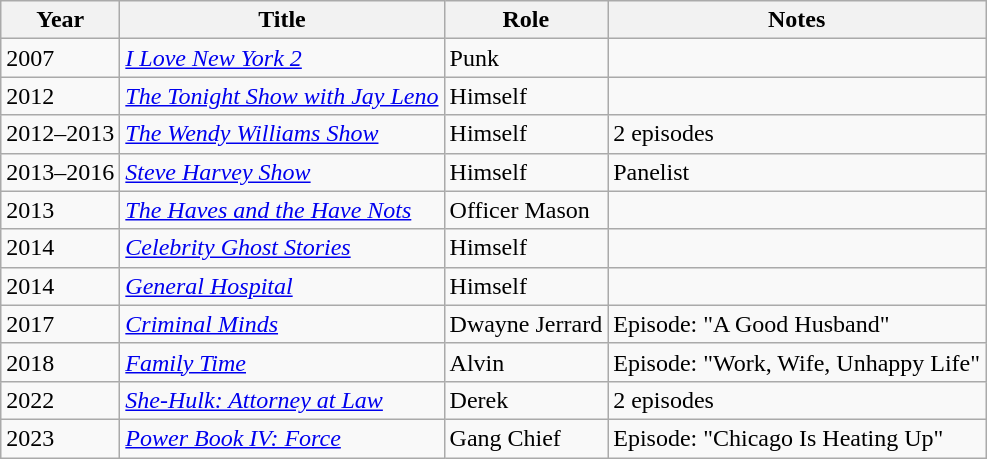<table class="wikitable sortable">
<tr>
<th>Year</th>
<th>Title</th>
<th>Role</th>
<th class="unsortable">Notes</th>
</tr>
<tr>
<td>2007</td>
<td><em><a href='#'>I Love New York 2</a></em></td>
<td>Punk</td>
<td></td>
</tr>
<tr>
<td>2012</td>
<td><em><a href='#'>The Tonight Show with Jay Leno</a></em></td>
<td>Himself</td>
<td></td>
</tr>
<tr>
<td>2012–2013</td>
<td><em><a href='#'>The Wendy Williams Show</a></em></td>
<td>Himself</td>
<td>2 episodes</td>
</tr>
<tr>
<td>2013–2016</td>
<td><em><a href='#'>Steve Harvey Show</a></em></td>
<td>Himself</td>
<td>Panelist</td>
</tr>
<tr>
<td>2013</td>
<td><em><a href='#'>The Haves and the Have Nots</a></em></td>
<td>Officer Mason</td>
<td></td>
</tr>
<tr>
<td>2014</td>
<td><em><a href='#'>Celebrity Ghost Stories</a></em></td>
<td>Himself</td>
<td></td>
</tr>
<tr>
<td>2014</td>
<td><em><a href='#'>General Hospital</a></em></td>
<td>Himself</td>
<td></td>
</tr>
<tr>
<td>2017</td>
<td><em><a href='#'>Criminal Minds</a></em></td>
<td>Dwayne Jerrard</td>
<td>Episode: "A Good Husband"</td>
</tr>
<tr>
<td>2018</td>
<td><em><a href='#'>Family Time</a></em></td>
<td>Alvin</td>
<td>Episode: "Work, Wife, Unhappy Life"</td>
</tr>
<tr>
<td>2022</td>
<td><em><a href='#'>She-Hulk: Attorney at Law</a></em></td>
<td>Derek</td>
<td>2 episodes</td>
</tr>
<tr>
<td>2023</td>
<td><em><a href='#'>Power Book IV: Force</a></em></td>
<td>Gang Chief</td>
<td>Episode: "Chicago Is Heating Up"</td>
</tr>
</table>
